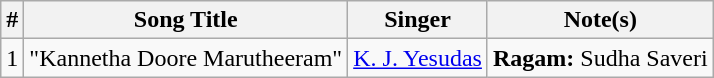<table class="wikitable">
<tr>
<th>#</th>
<th>Song Title</th>
<th>Singer</th>
<th>Note(s)</th>
</tr>
<tr>
<td>1</td>
<td>"Kannetha Doore Marutheeram"</td>
<td><a href='#'>K. J. Yesudas</a></td>
<td><strong>Ragam:</strong> Sudha Saveri</td>
</tr>
</table>
